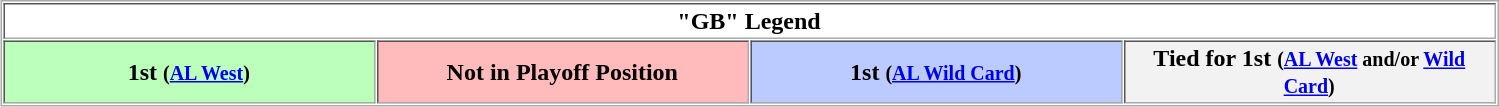<table align="center" border="1" cellpadding="2" cellspacing="1" style="border:1px solid #aaa">
<tr>
<th colspan="4">"GB" Legend</th>
</tr>
<tr>
<th bgcolor="bbffbb" width="242px">1st <small>(<a href='#'>AL West</a>)</small></th>
<th bgcolor="ffbbbb" width="242px">Not in Playoff Position</th>
<th bgcolor="bbcaff" width="242px">1st <small>(<a href='#'>AL Wild Card</a>)</small></th>
<th bgcolor="f2f2f2" width="242px">Tied for 1st <small>(<a href='#'>AL West</a> and/or <a href='#'>Wild Card</a>)</small></th>
</tr>
</table>
